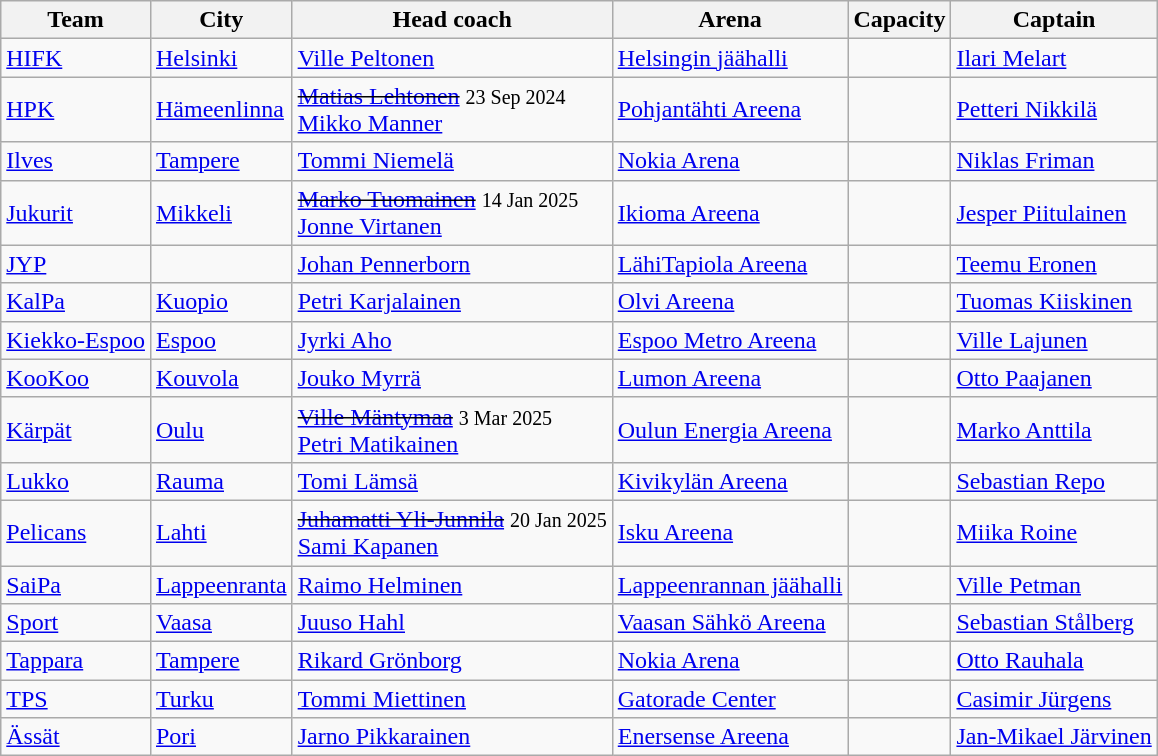<table class="wikitable sortable">
<tr>
<th>Team</th>
<th>City</th>
<th>Head coach</th>
<th>Arena</th>
<th>Capacity</th>
<th>Captain</th>
</tr>
<tr>
<td><a href='#'>HIFK</a></td>
<td><a href='#'>Helsinki</a></td>
<td><a href='#'>Ville Peltonen</a></td>
<td><a href='#'>Helsingin jäähalli</a></td>
<td></td>
<td><a href='#'>Ilari Melart</a></td>
</tr>
<tr>
<td><a href='#'>HPK</a></td>
<td><a href='#'>Hämeenlinna</a></td>
<td><s><a href='#'>Matias Lehtonen</a></s> <small>23 Sep 2024</small><br><a href='#'>Mikko Manner</a></td>
<td><a href='#'>Pohjantähti Areena</a></td>
<td></td>
<td><a href='#'>Petteri Nikkilä</a></td>
</tr>
<tr>
<td><a href='#'>Ilves</a></td>
<td><a href='#'>Tampere</a></td>
<td><a href='#'>Tommi Niemelä</a></td>
<td><a href='#'>Nokia Arena</a></td>
<td></td>
<td><a href='#'>Niklas Friman</a></td>
</tr>
<tr>
<td><a href='#'>Jukurit</a></td>
<td><a href='#'>Mikkeli</a></td>
<td><s><a href='#'>Marko Tuomainen</a></s> <small>14 Jan 2025</small><br><a href='#'>Jonne Virtanen</a></td>
<td><a href='#'>Ikioma Areena</a></td>
<td></td>
<td><a href='#'>Jesper Piitulainen</a></td>
</tr>
<tr>
<td><a href='#'>JYP</a></td>
<td></td>
<td><a href='#'>Johan Pennerborn</a></td>
<td><a href='#'>LähiTapiola Areena</a></td>
<td></td>
<td><a href='#'>Teemu Eronen</a></td>
</tr>
<tr>
<td><a href='#'>KalPa</a></td>
<td><a href='#'>Kuopio</a></td>
<td><a href='#'>Petri Karjalainen</a></td>
<td><a href='#'>Olvi Areena</a></td>
<td></td>
<td><a href='#'>Tuomas Kiiskinen</a></td>
</tr>
<tr>
<td><a href='#'>Kiekko-Espoo</a></td>
<td><a href='#'>Espoo</a></td>
<td><a href='#'>Jyrki Aho</a></td>
<td><a href='#'>Espoo Metro Areena</a></td>
<td></td>
<td><a href='#'>Ville Lajunen</a></td>
</tr>
<tr>
<td><a href='#'>KooKoo</a></td>
<td><a href='#'>Kouvola</a></td>
<td><a href='#'>Jouko Myrrä</a></td>
<td><a href='#'>Lumon Areena</a></td>
<td></td>
<td><a href='#'>Otto Paajanen</a></td>
</tr>
<tr>
<td><a href='#'>Kärpät</a></td>
<td><a href='#'>Oulu</a></td>
<td><s><a href='#'>Ville Mäntymaa</a></s> <small>3 Mar 2025</small><br><a href='#'>Petri Matikainen</a></td>
<td><a href='#'>Oulun Energia Areena</a></td>
<td></td>
<td><a href='#'>Marko Anttila</a></td>
</tr>
<tr>
<td><a href='#'>Lukko</a></td>
<td><a href='#'>Rauma</a></td>
<td><a href='#'>Tomi Lämsä</a></td>
<td><a href='#'>Kivikylän Areena</a></td>
<td></td>
<td><a href='#'>Sebastian Repo</a></td>
</tr>
<tr>
<td><a href='#'>Pelicans</a></td>
<td><a href='#'>Lahti</a></td>
<td><s><a href='#'>Juhamatti Yli-Junnila</a></s> <small>20 Jan 2025</small><br><a href='#'>Sami Kapanen</a></td>
<td><a href='#'>Isku Areena</a></td>
<td></td>
<td><a href='#'>Miika Roine</a></td>
</tr>
<tr>
<td><a href='#'>SaiPa</a></td>
<td><a href='#'>Lappeenranta</a></td>
<td><a href='#'>Raimo Helminen</a></td>
<td><a href='#'>Lappeenrannan jäähalli</a></td>
<td></td>
<td><a href='#'>Ville Petman</a></td>
</tr>
<tr>
<td><a href='#'>Sport</a></td>
<td><a href='#'>Vaasa</a></td>
<td><a href='#'>Juuso Hahl</a></td>
<td><a href='#'>Vaasan Sähkö Areena</a></td>
<td></td>
<td><a href='#'>Sebastian Stålberg</a></td>
</tr>
<tr>
<td><a href='#'>Tappara</a></td>
<td><a href='#'>Tampere</a></td>
<td><a href='#'>Rikard Grönborg</a></td>
<td><a href='#'>Nokia Arena</a></td>
<td></td>
<td><a href='#'>Otto Rauhala</a></td>
</tr>
<tr>
<td><a href='#'>TPS</a></td>
<td><a href='#'>Turku</a></td>
<td><a href='#'>Tommi Miettinen</a></td>
<td><a href='#'>Gatorade Center</a></td>
<td></td>
<td><a href='#'>Casimir Jürgens</a></td>
</tr>
<tr>
<td><a href='#'>Ässät</a></td>
<td><a href='#'>Pori</a></td>
<td><a href='#'>Jarno Pikkarainen</a></td>
<td><a href='#'>Enersense Areena</a></td>
<td></td>
<td><a href='#'>Jan-Mikael Järvinen</a></td>
</tr>
</table>
